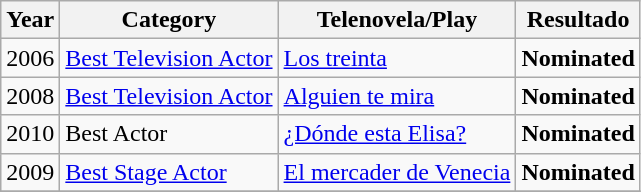<table class="wikitable">
<tr>
<th>Year</th>
<th>Category</th>
<th>Telenovela/Play</th>
<th>Resultado</th>
</tr>
<tr>
<td>2006</td>
<td><a href='#'>Best Television Actor</a></td>
<td><a href='#'>Los treinta</a></td>
<td><strong>Nominated</strong></td>
</tr>
<tr>
<td>2008</td>
<td><a href='#'>Best Television Actor</a></td>
<td><a href='#'>Alguien te mira</a></td>
<td><strong>Nominated</strong></td>
</tr>
<tr>
<td>2010</td>
<td>Best Actor</td>
<td><a href='#'>¿Dónde esta Elisa?</a></td>
<td><strong>Nominated</strong></td>
</tr>
<tr>
<td>2009</td>
<td><a href='#'>Best Stage Actor</a></td>
<td><a href='#'>El mercader de Venecia</a></td>
<td><strong>Nominated</strong></td>
</tr>
<tr>
</tr>
</table>
